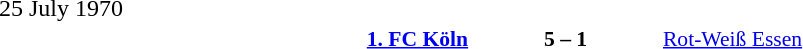<table width=100% cellspacing=1>
<tr>
<th width=25%></th>
<th width=10%></th>
<th width=25%></th>
<th></th>
</tr>
<tr>
<td>25 July 1970</td>
</tr>
<tr style=font-size:90%>
<td align=right><strong><a href='#'>1. FC Köln</a></strong></td>
<td align=center><strong>5 – 1</strong></td>
<td><a href='#'>Rot-Weiß Essen</a></td>
</tr>
</table>
